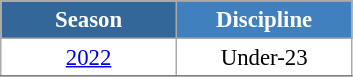<table class="wikitable" style="font-size:95%; text-align:center; border:grey solid 1px; border-collapse:collapse; background:#ffffff;">
<tr style="background-color:#369; color:white;">
<td rowspan="2" colspan="1" style="width:110px"><strong>Season</strong></td>
</tr>
<tr style="background-color:#4180be; color:white;">
<td style="width:110px"><strong>Discipline</strong></td>
</tr>
<tr>
<td align=center><a href='#'>2022</a></td>
<td align=center>Under-23</td>
</tr>
<tr>
</tr>
</table>
